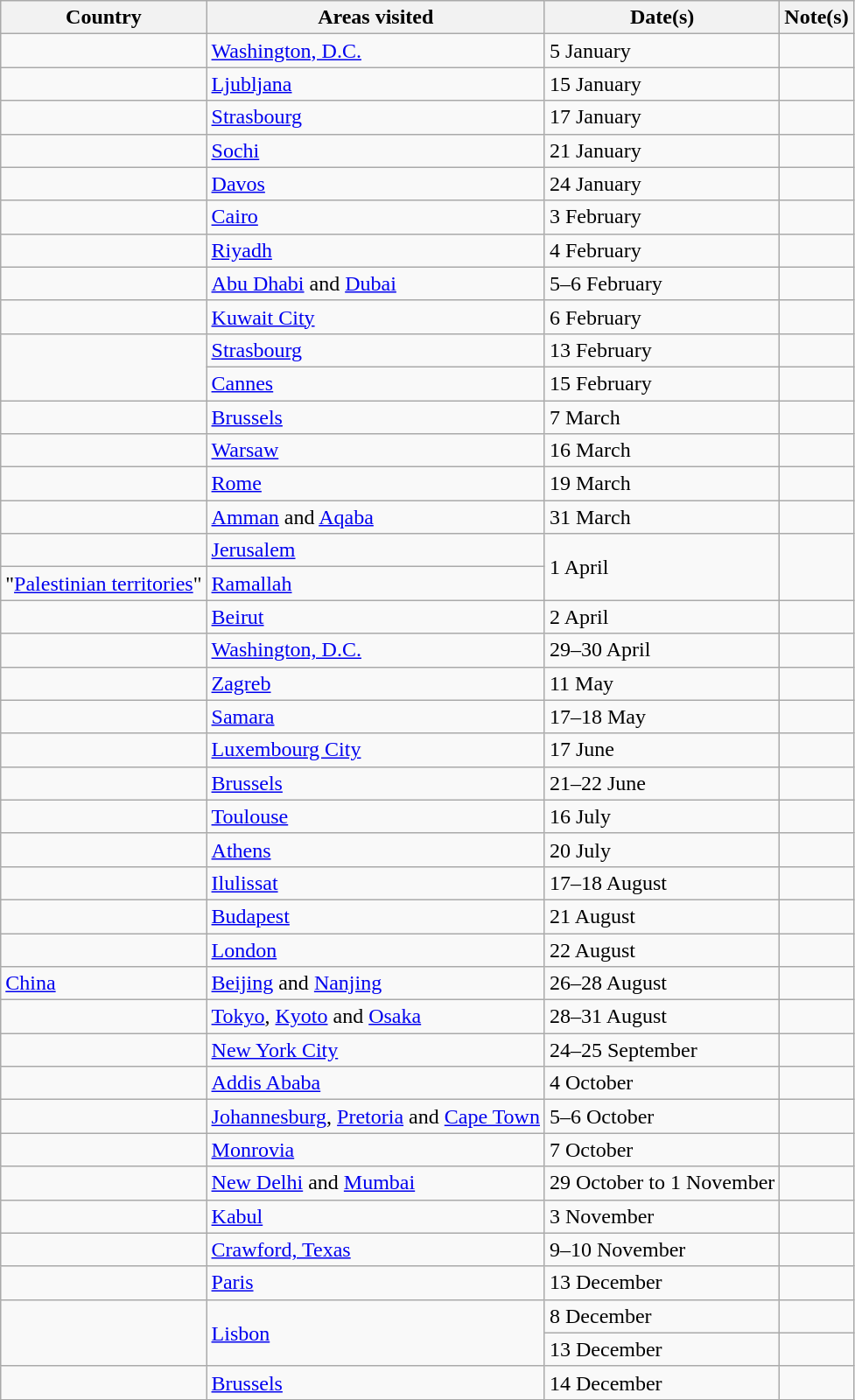<table class="wikitable">
<tr>
<th scope=col>Country</th>
<th scope=col>Areas visited</th>
<th scope=col>Date(s)</th>
<th scope=col>Note(s)</th>
</tr>
<tr>
<td></td>
<td><a href='#'>Washington, D.C.</a></td>
<td>5 January</td>
<td></td>
</tr>
<tr>
<td></td>
<td><a href='#'>Ljubljana</a></td>
<td>15 January</td>
<td></td>
</tr>
<tr>
<td></td>
<td><a href='#'>Strasbourg</a></td>
<td>17 January</td>
<td></td>
</tr>
<tr>
<td></td>
<td><a href='#'>Sochi</a></td>
<td>21 January</td>
<td></td>
</tr>
<tr>
<td></td>
<td><a href='#'>Davos</a></td>
<td>24 January</td>
<td></td>
</tr>
<tr>
<td></td>
<td><a href='#'>Cairo</a></td>
<td>3 February</td>
<td></td>
</tr>
<tr>
<td></td>
<td><a href='#'>Riyadh</a></td>
<td>4 February</td>
<td></td>
</tr>
<tr>
<td></td>
<td><a href='#'>Abu Dhabi</a> and <a href='#'>Dubai</a></td>
<td>5–6 February</td>
<td></td>
</tr>
<tr>
<td></td>
<td><a href='#'>Kuwait City</a></td>
<td>6 February</td>
<td></td>
</tr>
<tr>
<td rowspan="2"></td>
<td><a href='#'>Strasbourg</a></td>
<td>13 February</td>
<td></td>
</tr>
<tr>
<td><a href='#'>Cannes</a></td>
<td>15 February</td>
<td></td>
</tr>
<tr>
<td></td>
<td><a href='#'>Brussels</a></td>
<td>7 March</td>
<td></td>
</tr>
<tr>
<td></td>
<td><a href='#'>Warsaw</a></td>
<td>16 March</td>
<td></td>
</tr>
<tr>
<td></td>
<td><a href='#'>Rome</a></td>
<td>19 March</td>
<td></td>
</tr>
<tr>
<td></td>
<td><a href='#'>Amman</a> and <a href='#'>Aqaba</a></td>
<td>31 March</td>
<td></td>
</tr>
<tr>
<td></td>
<td><a href='#'>Jerusalem</a></td>
<td rowspan="2">1 April</td>
<td rowspan="2"></td>
</tr>
<tr>
<td> "<a href='#'>Palestinian territories</a>"</td>
<td><a href='#'>Ramallah</a></td>
</tr>
<tr>
<td></td>
<td><a href='#'>Beirut</a></td>
<td>2 April</td>
<td></td>
</tr>
<tr>
<td></td>
<td><a href='#'>Washington, D.C.</a></td>
<td>29–30 April</td>
<td></td>
</tr>
<tr>
<td></td>
<td><a href='#'>Zagreb</a></td>
<td>11 May</td>
<td></td>
</tr>
<tr>
<td></td>
<td><a href='#'>Samara</a></td>
<td>17–18 May</td>
<td></td>
</tr>
<tr>
<td></td>
<td><a href='#'>Luxembourg City</a></td>
<td>17 June</td>
<td></td>
</tr>
<tr>
<td></td>
<td><a href='#'>Brussels</a></td>
<td>21–22 June</td>
<td></td>
</tr>
<tr>
<td></td>
<td><a href='#'>Toulouse</a></td>
<td>16 July</td>
<td></td>
</tr>
<tr>
<td></td>
<td><a href='#'>Athens</a></td>
<td>20 July</td>
<td></td>
</tr>
<tr>
<td></td>
<td><a href='#'>Ilulissat</a></td>
<td>17–18 August</td>
<td></td>
</tr>
<tr>
<td></td>
<td><a href='#'>Budapest</a></td>
<td>21 August</td>
<td></td>
</tr>
<tr>
<td></td>
<td><a href='#'>London</a></td>
<td>22 August</td>
<td></td>
</tr>
<tr>
<td> <a href='#'>China</a></td>
<td><a href='#'>Beijing</a> and <a href='#'>Nanjing</a></td>
<td>26–28 August</td>
<td></td>
</tr>
<tr>
<td></td>
<td><a href='#'>Tokyo</a>, <a href='#'>Kyoto</a> and <a href='#'>Osaka</a></td>
<td>28–31 August</td>
<td></td>
</tr>
<tr>
<td></td>
<td><a href='#'>New York City</a></td>
<td>24–25 September</td>
<td></td>
</tr>
<tr>
<td></td>
<td><a href='#'>Addis Ababa</a></td>
<td>4 October</td>
<td></td>
</tr>
<tr>
<td></td>
<td><a href='#'>Johannesburg</a>, <a href='#'>Pretoria</a> and <a href='#'>Cape Town</a></td>
<td>5–6 October</td>
<td></td>
</tr>
<tr>
<td></td>
<td><a href='#'>Monrovia</a></td>
<td>7 October</td>
<td></td>
</tr>
<tr>
<td></td>
<td><a href='#'>New Delhi</a> and <a href='#'>Mumbai</a></td>
<td>29 October to 1 November</td>
<td></td>
</tr>
<tr>
<td></td>
<td><a href='#'>Kabul</a></td>
<td>3 November</td>
<td></td>
</tr>
<tr>
<td></td>
<td><a href='#'>Crawford, Texas</a></td>
<td>9–10 November</td>
<td></td>
</tr>
<tr>
<td></td>
<td><a href='#'>Paris</a></td>
<td>13 December</td>
<td></td>
</tr>
<tr>
<td rowspan="2"></td>
<td rowspan="2"><a href='#'>Lisbon</a></td>
<td>8 December</td>
<td></td>
</tr>
<tr>
<td>13 December</td>
<td></td>
</tr>
<tr>
<td></td>
<td><a href='#'>Brussels</a></td>
<td>14 December</td>
<td></td>
</tr>
</table>
